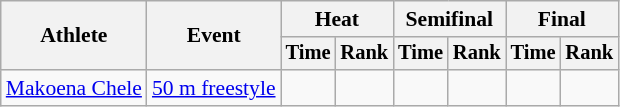<table class="wikitable" style="text-align:center; font-size:90%">
<tr>
<th rowspan="2">Athlete</th>
<th rowspan="2">Event</th>
<th colspan="2">Heat</th>
<th colspan="2">Semifinal</th>
<th colspan="2">Final</th>
</tr>
<tr style="font-size:95%">
<th>Time</th>
<th>Rank</th>
<th>Time</th>
<th>Rank</th>
<th>Time</th>
<th>Rank</th>
</tr>
<tr>
<td align=left><a href='#'>Makoena Chele</a></td>
<td align=left><a href='#'>50 m freestyle</a></td>
<td></td>
<td></td>
<td></td>
<td></td>
<td></td>
<td></td>
</tr>
</table>
